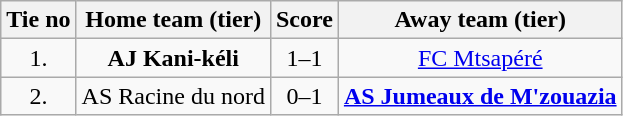<table class="wikitable" style="text-align: center">
<tr>
<th>Tie no</th>
<th>Home team (tier)</th>
<th>Score</th>
<th>Away team (tier)</th>
</tr>
<tr>
<td>1.</td>
<td> <strong>AJ Kani-kéli</strong></td>
<td>1–1 </td>
<td><a href='#'>FC Mtsapéré</a> </td>
</tr>
<tr>
<td>2.</td>
<td> AS Racine du nord</td>
<td>0–1</td>
<td><strong><a href='#'>AS Jumeaux de M'zouazia</a></strong> </td>
</tr>
</table>
